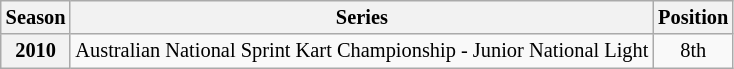<table class="wikitable" style="font-size: 85%; text-align:center">
<tr>
<th>Season</th>
<th>Series</th>
<th>Position</th>
</tr>
<tr>
<th>2010</th>
<td align="left">Australian National Sprint Kart Championship - Junior National Light</td>
<td>8th</td>
</tr>
</table>
